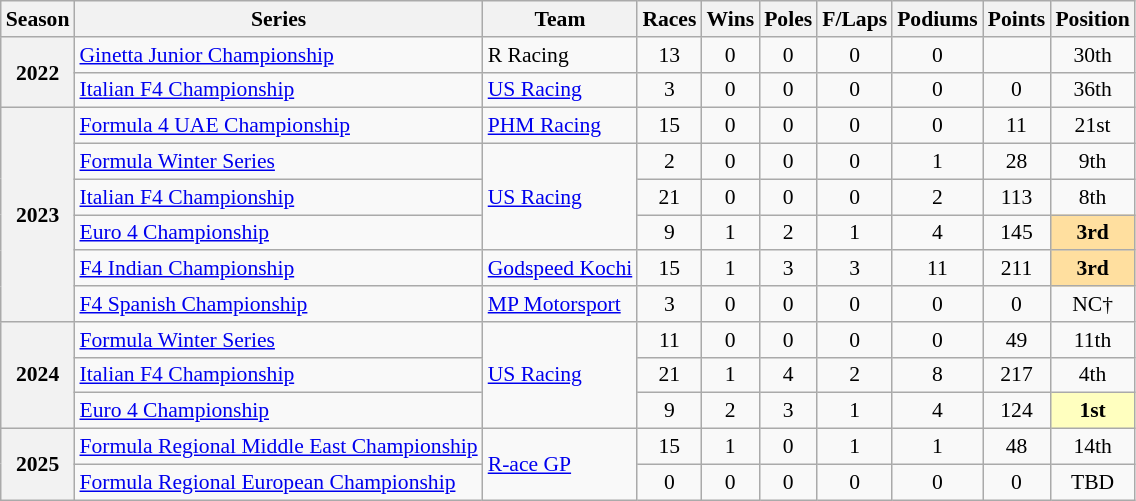<table class="wikitable" style="font-size: 90%; text-align:center">
<tr>
<th>Season</th>
<th>Series</th>
<th>Team</th>
<th>Races</th>
<th>Wins</th>
<th>Poles</th>
<th>F/Laps</th>
<th>Podiums</th>
<th>Points</th>
<th>Position</th>
</tr>
<tr>
<th rowspan="2">2022</th>
<td align="left"><a href='#'>Ginetta Junior Championship</a></td>
<td align="left">R Racing</td>
<td>13</td>
<td>0</td>
<td>0</td>
<td>0</td>
<td>0</td>
<td></td>
<td>30th</td>
</tr>
<tr>
<td align="left"><a href='#'>Italian F4 Championship</a></td>
<td align="left"><a href='#'>US Racing</a></td>
<td>3</td>
<td>0</td>
<td>0</td>
<td>0</td>
<td>0</td>
<td>0</td>
<td>36th</td>
</tr>
<tr>
<th rowspan="6">2023</th>
<td align=left><a href='#'>Formula 4 UAE Championship</a></td>
<td align=left><a href='#'>PHM Racing</a></td>
<td>15</td>
<td>0</td>
<td>0</td>
<td>0</td>
<td>0</td>
<td>11</td>
<td>21st</td>
</tr>
<tr>
<td align=left><a href='#'>Formula Winter Series</a></td>
<td rowspan="3" align="left"><a href='#'>US Racing</a></td>
<td>2</td>
<td>0</td>
<td>0</td>
<td>0</td>
<td>1</td>
<td>28</td>
<td>9th</td>
</tr>
<tr>
<td align=left><a href='#'>Italian F4 Championship</a></td>
<td>21</td>
<td>0</td>
<td>0</td>
<td>0</td>
<td>2</td>
<td>113</td>
<td>8th</td>
</tr>
<tr>
<td align=left><a href='#'>Euro 4 Championship</a></td>
<td>9</td>
<td>1</td>
<td>2</td>
<td>1</td>
<td>4</td>
<td>145</td>
<td style="background:#FFDF9F;"><strong>3rd</strong></td>
</tr>
<tr>
<td align=left><a href='#'>F4 Indian Championship</a></td>
<td align=left><a href='#'>Godspeed Kochi</a></td>
<td>15</td>
<td>1</td>
<td>3</td>
<td>3</td>
<td>11</td>
<td>211</td>
<td style="background:#FFDF9F"><strong>3rd</strong></td>
</tr>
<tr>
<td align=left><a href='#'>F4 Spanish Championship</a></td>
<td align=left><a href='#'>MP Motorsport</a></td>
<td>3</td>
<td>0</td>
<td>0</td>
<td>0</td>
<td>0</td>
<td>0</td>
<td>NC†</td>
</tr>
<tr>
<th rowspan="3">2024</th>
<td align=left><a href='#'>Formula Winter Series</a></td>
<td rowspan="3" align=left><a href='#'>US Racing</a></td>
<td>11</td>
<td>0</td>
<td>0</td>
<td>0</td>
<td>0</td>
<td>49</td>
<td>11th</td>
</tr>
<tr>
<td align=left><a href='#'>Italian F4 Championship</a></td>
<td>21</td>
<td>1</td>
<td>4</td>
<td>2</td>
<td>8</td>
<td>217</td>
<td>4th</td>
</tr>
<tr>
<td align=left><a href='#'>Euro 4 Championship</a></td>
<td>9</td>
<td>2</td>
<td>3</td>
<td>1</td>
<td>4</td>
<td>124</td>
<td style="background:#FFFFBF;"><strong>1st</strong></td>
</tr>
<tr>
<th rowspan="2">2025</th>
<td align=left><a href='#'>Formula Regional Middle East Championship</a></td>
<td rowspan="2" align=left><a href='#'>R-ace GP</a></td>
<td>15</td>
<td>1</td>
<td>0</td>
<td>1</td>
<td>1</td>
<td>48</td>
<td>14th</td>
</tr>
<tr>
<td align="left"><a href='#'>Formula Regional European Championship</a></td>
<td>0</td>
<td>0</td>
<td>0</td>
<td>0</td>
<td>0</td>
<td>0</td>
<td>TBD</td>
</tr>
</table>
